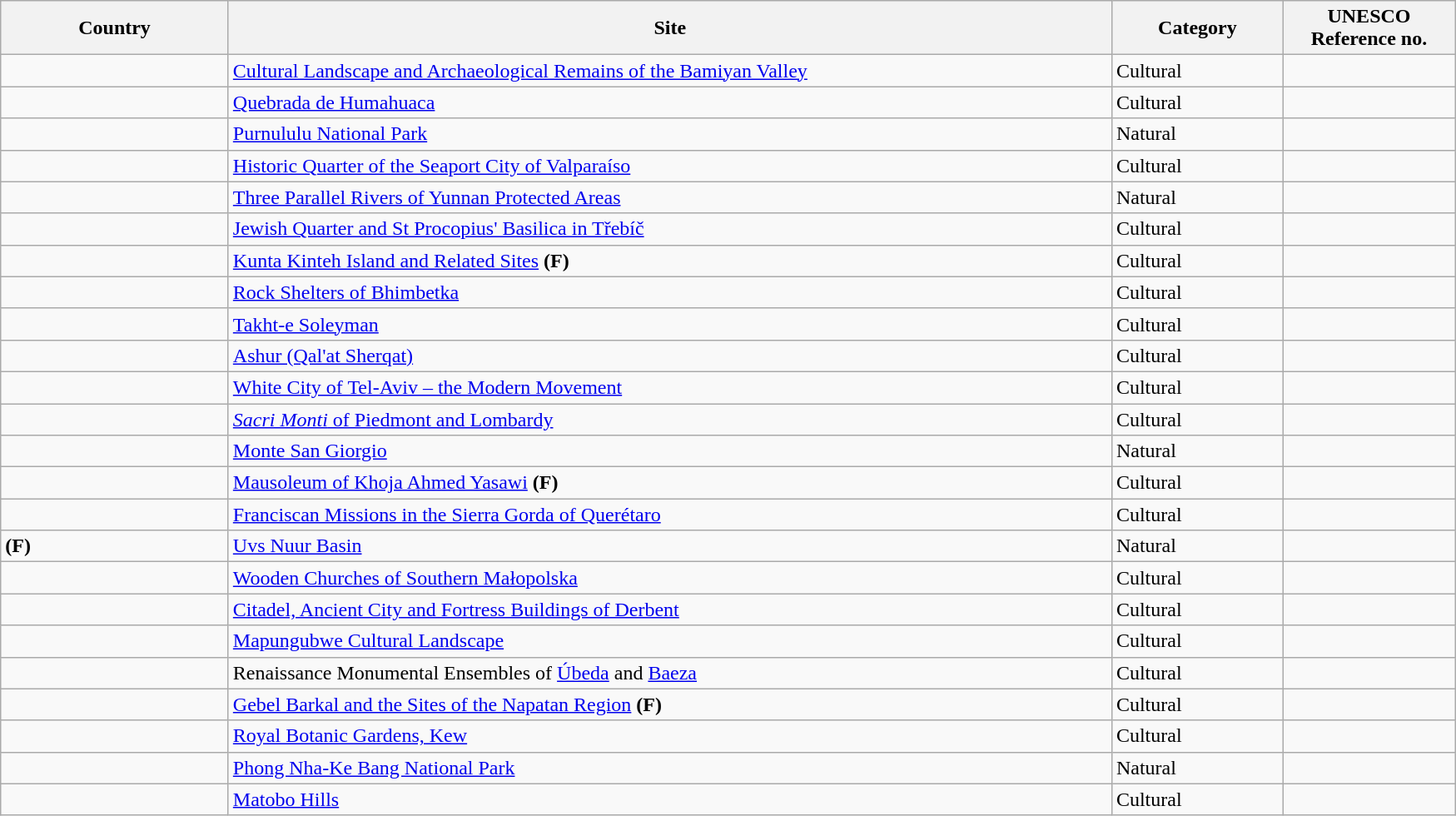<table class="wikitable sortable" style="font-size:100%;">
<tr>
<th scope="col" width="175">Country</th>
<th scope="col" width="700">Site</th>
<th scope="col" width="130">Category</th>
<th scope="col" width="130">UNESCO Reference no.</th>
</tr>
<tr>
<td></td>
<td><a href='#'>Cultural Landscape and Archaeological Remains of the Bamiyan Valley</a></td>
<td>Cultural</td>
<td></td>
</tr>
<tr>
<td></td>
<td><a href='#'>Quebrada de Humahuaca</a></td>
<td>Cultural</td>
<td></td>
</tr>
<tr>
<td></td>
<td><a href='#'>Purnululu National Park</a></td>
<td>Natural</td>
<td></td>
</tr>
<tr>
<td></td>
<td><a href='#'>Historic Quarter of the Seaport City of Valparaíso</a></td>
<td>Cultural</td>
<td></td>
</tr>
<tr>
<td></td>
<td><a href='#'>Three Parallel Rivers of Yunnan Protected Areas</a></td>
<td>Natural</td>
<td></td>
</tr>
<tr>
<td></td>
<td><a href='#'>Jewish Quarter and St Procopius' Basilica in Třebíč</a></td>
<td>Cultural</td>
<td></td>
</tr>
<tr>
<td></td>
<td><a href='#'>Kunta Kinteh Island and Related Sites</a> <strong>(F)</strong></td>
<td>Cultural</td>
<td></td>
</tr>
<tr>
<td></td>
<td><a href='#'>Rock Shelters of Bhimbetka</a></td>
<td>Cultural</td>
<td></td>
</tr>
<tr>
<td></td>
<td><a href='#'>Takht-e Soleyman</a></td>
<td>Cultural</td>
<td></td>
</tr>
<tr>
<td></td>
<td><a href='#'>Ashur (Qal'at Sherqat)</a></td>
<td>Cultural</td>
<td></td>
</tr>
<tr>
<td></td>
<td><a href='#'>White City of Tel-Aviv – the Modern Movement</a></td>
<td>Cultural</td>
<td></td>
</tr>
<tr>
<td></td>
<td><a href='#'><em>Sacri Monti</em> of Piedmont and Lombardy</a></td>
<td>Cultural</td>
<td></td>
</tr>
<tr>
<td><br></td>
<td><a href='#'>Monte San Giorgio</a></td>
<td>Natural</td>
<td></td>
</tr>
<tr>
<td></td>
<td><a href='#'>Mausoleum of Khoja Ahmed Yasawi</a> <strong>(F)</strong></td>
<td>Cultural</td>
<td></td>
</tr>
<tr>
<td></td>
<td><a href='#'>Franciscan Missions in the Sierra Gorda of Querétaro</a></td>
<td>Cultural</td>
<td></td>
</tr>
<tr>
<td> <strong>(F)</strong><br></td>
<td><a href='#'>Uvs Nuur Basin</a></td>
<td>Natural</td>
<td></td>
</tr>
<tr>
<td></td>
<td><a href='#'>Wooden Churches of Southern Małopolska</a></td>
<td>Cultural</td>
<td></td>
</tr>
<tr>
<td></td>
<td><a href='#'>Citadel, Ancient City and Fortress Buildings of Derbent</a></td>
<td>Cultural</td>
<td></td>
</tr>
<tr>
<td></td>
<td><a href='#'>Mapungubwe Cultural Landscape</a></td>
<td>Cultural</td>
<td></td>
</tr>
<tr>
<td></td>
<td>Renaissance Monumental Ensembles of <a href='#'>Úbeda</a> and <a href='#'>Baeza</a></td>
<td>Cultural</td>
<td></td>
</tr>
<tr>
<td></td>
<td><a href='#'>Gebel Barkal and the Sites of the Napatan Region</a> <strong>(F)</strong></td>
<td>Cultural</td>
<td></td>
</tr>
<tr>
<td></td>
<td><a href='#'>Royal Botanic Gardens, Kew</a></td>
<td>Cultural</td>
<td></td>
</tr>
<tr>
<td></td>
<td><a href='#'>Phong Nha-Ke Bang National Park</a></td>
<td>Natural</td>
<td></td>
</tr>
<tr>
<td></td>
<td><a href='#'>Matobo Hills</a></td>
<td>Cultural</td>
<td></td>
</tr>
</table>
